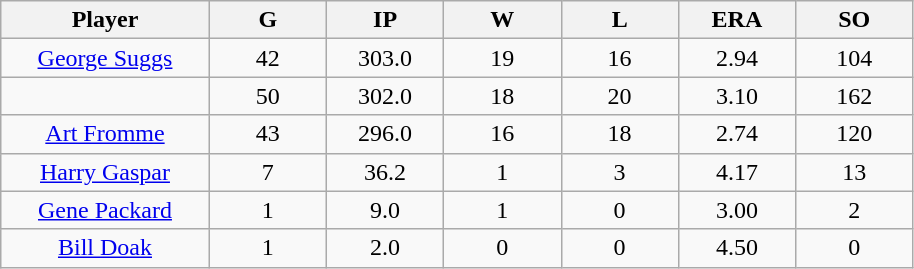<table class="wikitable sortable">
<tr>
<th bgcolor="#DDDDFF" width="16%">Player</th>
<th bgcolor="#DDDDFF" width="9%">G</th>
<th bgcolor="#DDDDFF" width="9%">IP</th>
<th bgcolor="#DDDDFF" width="9%">W</th>
<th bgcolor="#DDDDFF" width="9%">L</th>
<th bgcolor="#DDDDFF" width="9%">ERA</th>
<th bgcolor="#DDDDFF" width="9%">SO</th>
</tr>
<tr align="center">
<td><a href='#'>George Suggs</a></td>
<td>42</td>
<td>303.0</td>
<td>19</td>
<td>16</td>
<td>2.94</td>
<td>104</td>
</tr>
<tr align=center>
<td></td>
<td>50</td>
<td>302.0</td>
<td>18</td>
<td>20</td>
<td>3.10</td>
<td>162</td>
</tr>
<tr align="center">
<td><a href='#'>Art Fromme</a></td>
<td>43</td>
<td>296.0</td>
<td>16</td>
<td>18</td>
<td>2.74</td>
<td>120</td>
</tr>
<tr align=center>
<td><a href='#'>Harry Gaspar</a></td>
<td>7</td>
<td>36.2</td>
<td>1</td>
<td>3</td>
<td>4.17</td>
<td>13</td>
</tr>
<tr align=center>
<td><a href='#'>Gene Packard</a></td>
<td>1</td>
<td>9.0</td>
<td>1</td>
<td>0</td>
<td>3.00</td>
<td>2</td>
</tr>
<tr align=center>
<td><a href='#'>Bill Doak</a></td>
<td>1</td>
<td>2.0</td>
<td>0</td>
<td>0</td>
<td>4.50</td>
<td>0</td>
</tr>
</table>
